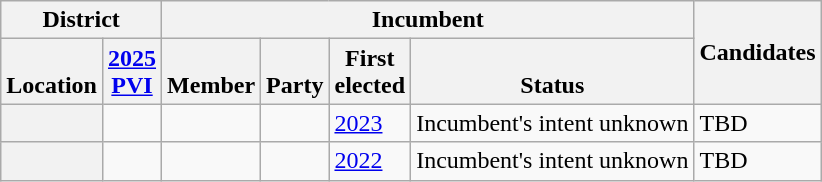<table class="wikitable sortable">
<tr>
<th colspan=2>District</th>
<th colspan=4>Incumbent</th>
<th rowspan=2 class="unsortable">Candidates</th>
</tr>
<tr valign=bottom>
<th>Location</th>
<th><a href='#'>2025<br>PVI</a></th>
<th>Member</th>
<th>Party</th>
<th>First<br>elected</th>
<th>Status</th>
</tr>
<tr>
<th></th>
<td></td>
<td></td>
<td></td>
<td><a href='#'>2023 </a></td>
<td>Incumbent's intent unknown</td>
<td>TBD</td>
</tr>
<tr>
<th></th>
<td></td>
<td></td>
<td></td>
<td><a href='#'>2022</a></td>
<td>Incumbent's intent unknown</td>
<td>TBD</td>
</tr>
</table>
